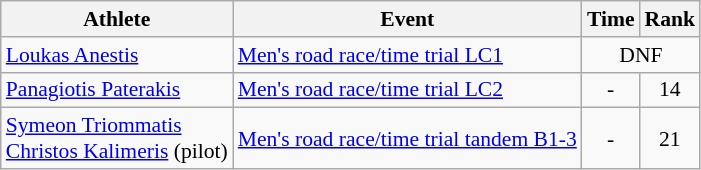<table class=wikitable style="font-size:90%">
<tr>
<th>Athlete</th>
<th>Event</th>
<th>Time</th>
<th>Rank</th>
</tr>
<tr>
<td><a href='#'>Loukas Anestis</a></td>
<td><a href='#'>Men's road race/time trial LC1</a></td>
<td style="text-align:center;" colspan="2">DNF</td>
</tr>
<tr>
<td><a href='#'>Panagiotis Paterakis</a></td>
<td><a href='#'>Men's road race/time trial LC2</a></td>
<td style="text-align:center;">-</td>
<td style="text-align:center;">14</td>
</tr>
<tr>
<td><a href='#'>Symeon Triommatis</a><br> <a href='#'>Christos Kalimeris</a> (pilot)</td>
<td><a href='#'>Men's road race/time trial tandem B1-3</a></td>
<td style="text-align:center;">-</td>
<td style="text-align:center;">21</td>
</tr>
</table>
